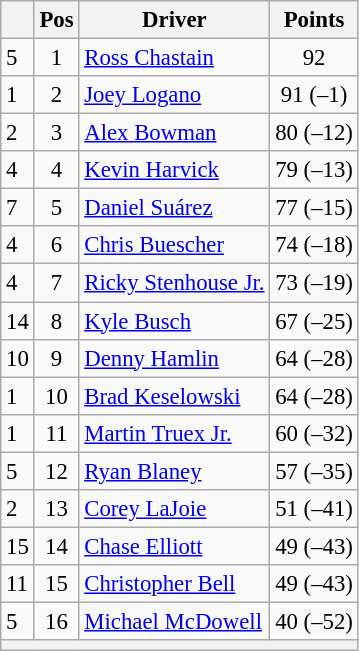<table class="wikitable" style="font-size: 95%;">
<tr>
<th></th>
<th>Pos</th>
<th>Driver</th>
<th>Points</th>
</tr>
<tr>
<td align="left"> 5</td>
<td style="text-align:center;">1</td>
<td><a href='#'>Ross Chastain</a></td>
<td style="text-align:center;">92</td>
</tr>
<tr>
<td align="left"> 1</td>
<td style="text-align:center;">2</td>
<td><a href='#'>Joey Logano</a></td>
<td style="text-align:center;">91 (–1)</td>
</tr>
<tr>
<td align="left"> 2</td>
<td style="text-align:center;">3</td>
<td><a href='#'>Alex Bowman</a></td>
<td style="text-align:center;">80 (–12)</td>
</tr>
<tr>
<td align="left"> 4</td>
<td style="text-align:center;">4</td>
<td><a href='#'>Kevin Harvick</a></td>
<td style="text-align:center;">79 (–13)</td>
</tr>
<tr>
<td align="left"> 7</td>
<td style="text-align:center;">5</td>
<td><a href='#'>Daniel Suárez</a></td>
<td style="text-align:center;">77 (–15)</td>
</tr>
<tr>
<td align="left"> 4</td>
<td style="text-align:center;">6</td>
<td><a href='#'>Chris Buescher</a></td>
<td style="text-align:center;">74 (–18)</td>
</tr>
<tr>
<td align="left"> 4</td>
<td style="text-align:center;">7</td>
<td><a href='#'>Ricky Stenhouse Jr.</a></td>
<td style="text-align:center;">73 (–19)</td>
</tr>
<tr>
<td align="left"> 14</td>
<td style="text-align:center;">8</td>
<td><a href='#'>Kyle Busch</a></td>
<td style="text-align:center;">67 (–25)</td>
</tr>
<tr>
<td align="left"> 10</td>
<td style="text-align:center;">9</td>
<td><a href='#'>Denny Hamlin</a></td>
<td style="text-align:center;">64 (–28)</td>
</tr>
<tr>
<td align="left"> 1</td>
<td style="text-align:center;">10</td>
<td><a href='#'>Brad Keselowski</a></td>
<td style="text-align:center;">64 (–28)</td>
</tr>
<tr>
<td align="left"> 1</td>
<td style="text-align:center;">11</td>
<td><a href='#'>Martin Truex Jr.</a></td>
<td style="text-align:center;">60 (–32)</td>
</tr>
<tr>
<td align="left"> 5</td>
<td style="text-align:center;">12</td>
<td><a href='#'>Ryan Blaney</a></td>
<td style="text-align:center;">57 (–35)</td>
</tr>
<tr>
<td align="left"> 2</td>
<td style="text-align:center;">13</td>
<td><a href='#'>Corey LaJoie</a></td>
<td style="text-align:center;">51 (–41)</td>
</tr>
<tr>
<td align="left"> 15</td>
<td style="text-align:center;">14</td>
<td><a href='#'>Chase Elliott</a></td>
<td style="text-align:center;">49 (–43)</td>
</tr>
<tr>
<td align="left"> 11</td>
<td style="text-align:center;">15</td>
<td><a href='#'>Christopher Bell</a></td>
<td style="text-align:center;">49 (–43)</td>
</tr>
<tr>
<td align="left"> 5</td>
<td style="text-align:center;">16</td>
<td><a href='#'>Michael McDowell</a></td>
<td style="text-align:center;">40 (–52)</td>
</tr>
<tr class="sortbottom">
<th colspan="9"></th>
</tr>
</table>
